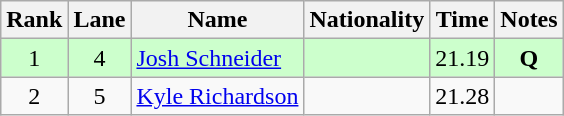<table class="wikitable sortable" style="text-align:center">
<tr>
<th>Rank</th>
<th>Lane</th>
<th>Name</th>
<th>Nationality</th>
<th>Time</th>
<th>Notes</th>
</tr>
<tr bgcolor=ccffcc>
<td>1</td>
<td>4</td>
<td align=left><a href='#'>Josh Schneider</a></td>
<td align=left></td>
<td>21.19</td>
<td><strong>Q</strong></td>
</tr>
<tr>
<td>2</td>
<td>5</td>
<td align=left><a href='#'>Kyle Richardson</a></td>
<td align=left></td>
<td>21.28</td>
<td></td>
</tr>
</table>
